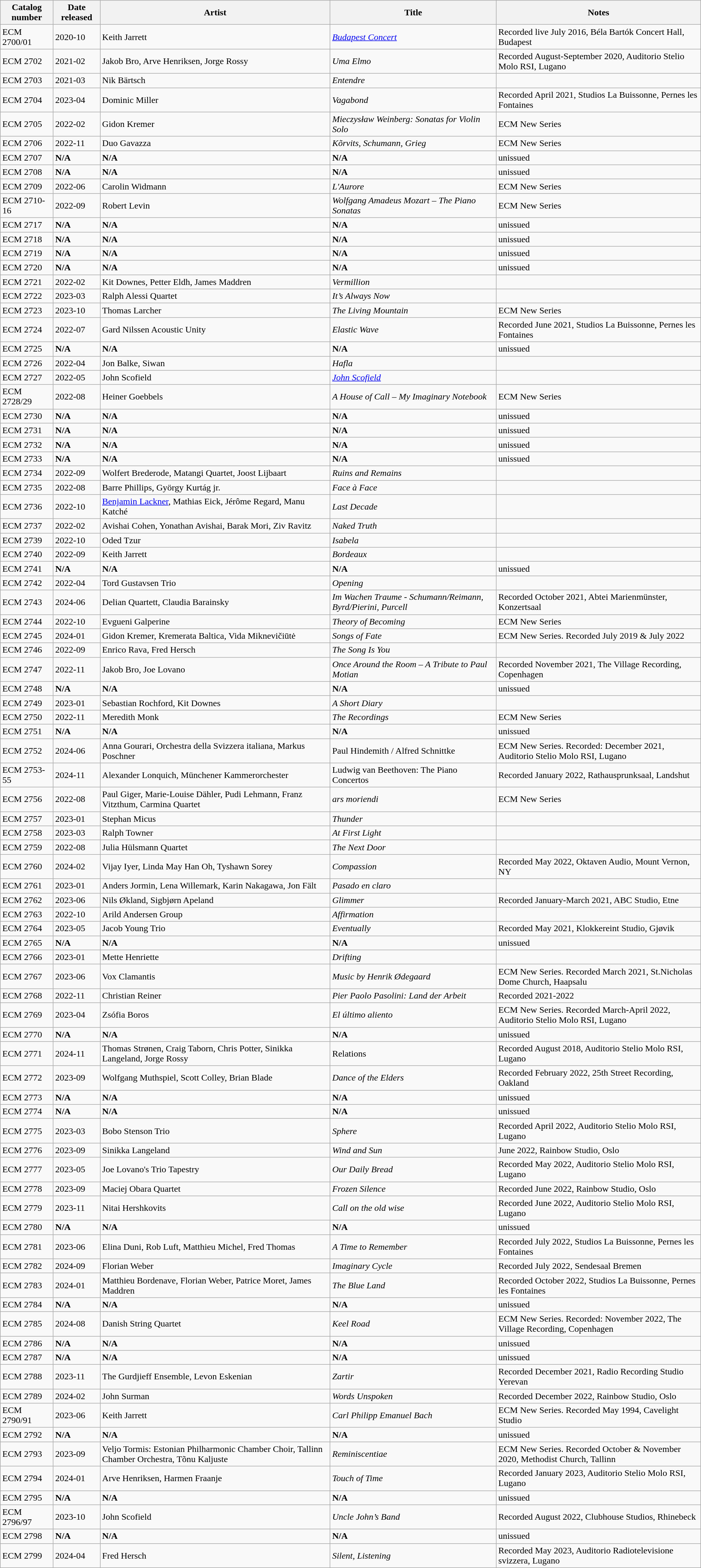<table class="wikitable sortable" align="center" bgcolor="#CCCCCC" |>
<tr>
<th>Catalog number</th>
<th>Date released</th>
<th>Artist</th>
<th>Title</th>
<th>Notes</th>
</tr>
<tr>
<td>ECM 2700/01</td>
<td>2020-10</td>
<td>Keith Jarrett</td>
<td><em><a href='#'>Budapest Concert</a></em></td>
<td>Recorded live July 2016, Béla Bartók Concert Hall, Budapest</td>
</tr>
<tr>
<td>ECM 2702</td>
<td>2021-02</td>
<td>Jakob Bro, Arve Henriksen, Jorge Rossy</td>
<td><em>Uma Elmo</em></td>
<td>Recorded August-September 2020, Auditorio Stelio Molo RSI, Lugano</td>
</tr>
<tr>
<td>ECM 2703</td>
<td>2021-03</td>
<td>Nik Bärtsch</td>
<td><em>Entendre</em></td>
<td></td>
</tr>
<tr>
<td>ECM 2704</td>
<td>2023-04</td>
<td>Dominic Miller</td>
<td><em>Vagabond</em></td>
<td>Recorded April 2021, Studios La Buissonne, Pernes les Fontaines</td>
</tr>
<tr>
<td>ECM 2705</td>
<td>2022-02</td>
<td>Gidon Kremer</td>
<td><em>Mieczysław Weinberg: Sonatas for Violin Solo</em></td>
<td>ECM New Series</td>
</tr>
<tr>
<td>ECM 2706</td>
<td>2022-11</td>
<td>Duo Gavazza</td>
<td><em>Kõrvits, Schumann, Grieg</em></td>
<td>ECM New Series</td>
</tr>
<tr>
<td>ECM 2707</td>
<td><strong>N/A</strong></td>
<td><strong>N/A</strong></td>
<td><strong>N/A</strong></td>
<td>unissued</td>
</tr>
<tr>
<td>ECM 2708</td>
<td><strong>N/A</strong></td>
<td><strong>N/A</strong></td>
<td><strong>N/A</strong></td>
<td>unissued</td>
</tr>
<tr>
<td>ECM 2709</td>
<td>2022-06</td>
<td>Carolin Widmann</td>
<td><em>L'Aurore</em></td>
<td>ECM New Series</td>
</tr>
<tr>
<td>ECM 2710-16</td>
<td>2022-09</td>
<td>Robert Levin</td>
<td><em>Wolfgang Amadeus Mozart – The Piano Sonatas</em></td>
<td>ECM New Series</td>
</tr>
<tr>
<td>ECM 2717</td>
<td><strong>N/A</strong></td>
<td><strong>N/A</strong></td>
<td><strong>N/A</strong></td>
<td>unissued</td>
</tr>
<tr>
<td>ECM 2718</td>
<td><strong>N/A</strong></td>
<td><strong>N/A</strong></td>
<td><strong>N/A</strong></td>
<td>unissued</td>
</tr>
<tr>
<td>ECM 2719</td>
<td><strong>N/A</strong></td>
<td><strong>N/A</strong></td>
<td><strong>N/A</strong></td>
<td>unissued</td>
</tr>
<tr>
<td>ECM 2720</td>
<td><strong>N/A</strong></td>
<td><strong>N/A</strong></td>
<td><strong>N/A</strong></td>
<td>unissued</td>
</tr>
<tr>
<td>ECM 2721</td>
<td>2022-02</td>
<td>Kit Downes, Petter Eldh, James Maddren</td>
<td><em>Vermillion</em></td>
<td></td>
</tr>
<tr>
<td>ECM 2722</td>
<td>2023-03</td>
<td>Ralph Alessi Quartet</td>
<td><em>It’s Always Now</em></td>
<td></td>
</tr>
<tr>
<td>ECM 2723</td>
<td>2023-10</td>
<td>Thomas Larcher</td>
<td><em>The Living Mountain</em></td>
<td>ECM New Series</td>
</tr>
<tr>
<td>ECM 2724</td>
<td>2022-07</td>
<td>Gard Nilssen Acoustic Unity</td>
<td><em>Elastic Wave</em></td>
<td>Recorded June 2021, Studios La Buissonne, Pernes les Fontaines</td>
</tr>
<tr>
<td>ECM 2725</td>
<td><strong>N/A</strong></td>
<td><strong>N/A</strong></td>
<td><strong>N/A</strong></td>
<td>unissued</td>
</tr>
<tr>
<td>ECM 2726</td>
<td>2022-04</td>
<td>Jon Balke, Siwan</td>
<td><em>Hafla</em></td>
<td></td>
</tr>
<tr>
<td>ECM 2727</td>
<td>2022-05</td>
<td>John Scofield</td>
<td><em><a href='#'>John Scofield</a></em></td>
<td></td>
</tr>
<tr>
<td>ECM 2728/29</td>
<td>2022-08</td>
<td>Heiner Goebbels</td>
<td><em>A House of Call – My Imaginary Notebook</em></td>
<td>ECM New Series</td>
</tr>
<tr>
<td>ECM 2730</td>
<td><strong>N/A</strong></td>
<td><strong>N/A</strong></td>
<td><strong>N/A</strong></td>
<td>unissued</td>
</tr>
<tr>
<td>ECM 2731</td>
<td><strong>N/A</strong></td>
<td><strong>N/A</strong></td>
<td><strong>N/A</strong></td>
<td>unissued</td>
</tr>
<tr>
<td>ECM 2732</td>
<td><strong>N/A</strong></td>
<td><strong>N/A</strong></td>
<td><strong>N/A</strong></td>
<td>unissued</td>
</tr>
<tr>
<td>ECM 2733</td>
<td><strong>N/A</strong></td>
<td><strong>N/A</strong></td>
<td><strong>N/A</strong></td>
<td>unissued</td>
</tr>
<tr>
<td>ECM 2734</td>
<td>2022-09</td>
<td>Wolfert Brederode, Matangi Quartet, Joost Lijbaart</td>
<td><em>Ruins and Remains</em></td>
<td></td>
</tr>
<tr>
<td>ECM 2735</td>
<td>2022-08</td>
<td>Barre Phillips, György Kurtág jr.</td>
<td><em>Face à Face</em></td>
<td></td>
</tr>
<tr>
<td>ECM 2736</td>
<td>2022-10</td>
<td><a href='#'>Benjamin Lackner</a>, Mathias Eick, Jérôme Regard, Manu Katché</td>
<td><em>Last Decade</em></td>
<td></td>
</tr>
<tr>
<td>ECM 2737</td>
<td>2022-02</td>
<td>Avishai Cohen, Yonathan Avishai, Barak Mori, Ziv Ravitz</td>
<td><em>Naked Truth</em></td>
<td></td>
</tr>
<tr>
<td>ECM 2739</td>
<td>2022-10</td>
<td>Oded Tzur</td>
<td><em>Isabela</em></td>
<td></td>
</tr>
<tr>
<td>ECM 2740</td>
<td>2022-09</td>
<td>Keith Jarrett</td>
<td><em>Bordeaux</em></td>
<td></td>
</tr>
<tr>
<td>ECM 2741</td>
<td><strong>N/A</strong></td>
<td><strong>N/A</strong></td>
<td><strong>N/A</strong></td>
<td>unissued</td>
</tr>
<tr>
<td>ECM 2742</td>
<td>2022-04</td>
<td>Tord Gustavsen Trio</td>
<td><em>Opening</em></td>
<td></td>
</tr>
<tr>
<td>ECM 2743</td>
<td>2024-06</td>
<td>Delian Quartett, Claudia Barainsky</td>
<td><em>Im Wachen Traume - Schumann/Reimann, Byrd/Pierini, Purcell</em></td>
<td>Recorded October 2021, Abtei Marienmünster, Konzertsaal</td>
</tr>
<tr>
<td>ECM 2744</td>
<td>2022-10</td>
<td>Evgueni Galperine</td>
<td><em>Theory of Becoming</em></td>
<td>ECM New Series</td>
</tr>
<tr>
<td>ECM 2745</td>
<td>2024-01</td>
<td>Gidon Kremer, Kremerata Baltica, Vida Miknevičiūtė</td>
<td><em>Songs of Fate</em></td>
<td>ECM New Series. Recorded July 2019 & July 2022</td>
</tr>
<tr>
<td>ECM 2746</td>
<td>2022-09</td>
<td>Enrico Rava, Fred Hersch</td>
<td><em>The Song Is You</em></td>
<td></td>
</tr>
<tr>
<td>ECM 2747</td>
<td>2022-11</td>
<td>Jakob Bro, Joe Lovano</td>
<td><em>Once Around the Room – A Tribute to Paul Motian</em></td>
<td>Recorded November 2021, The Village Recording, Copenhagen</td>
</tr>
<tr>
<td>ECM 2748</td>
<td><strong>N/A</strong></td>
<td><strong>N/A</strong></td>
<td><strong>N/A</strong></td>
<td>unissued</td>
</tr>
<tr>
<td>ECM 2749</td>
<td>2023-01</td>
<td>Sebastian Rochford, Kit Downes</td>
<td><em>A Short Diary</em></td>
<td></td>
</tr>
<tr>
<td>ECM 2750</td>
<td>2022-11</td>
<td>Meredith Monk</td>
<td><em>The Recordings</em></td>
<td>ECM New Series</td>
</tr>
<tr>
<td>ECM 2751</td>
<td><strong>N/A</strong></td>
<td><strong>N/A</strong></td>
<td><strong>N/A</strong></td>
<td>unissued</td>
</tr>
<tr>
<td>ECM 2752</td>
<td>2024-06</td>
<td>Anna Gourari, Orchestra della Svizzera italiana, Markus Poschner</td>
<td>Paul Hindemith / Alfred Schnittke</td>
<td>ECM New Series. Recorded: December 2021, Auditorio Stelio Molo RSI, Lugano</td>
</tr>
<tr>
<td>ECM 2753-55</td>
<td>2024-11</td>
<td>Alexander Lonquich, Münchener Kammerorchester</td>
<td>Ludwig van Beethoven: The Piano Concertos</td>
<td>Recorded January 2022, Rathausprunksaal, Landshut</td>
</tr>
<tr>
<td>ECM 2756</td>
<td>2022-08</td>
<td>Paul Giger, Marie-Louise Dähler, Pudi Lehmann, Franz Vitzthum, Carmina Quartet</td>
<td><em>ars moriendi</em></td>
<td>ECM New Series</td>
</tr>
<tr>
<td>ECM 2757</td>
<td>2023-01</td>
<td>Stephan Micus</td>
<td><em>Thunder</em></td>
<td></td>
</tr>
<tr>
<td>ECM 2758</td>
<td>2023-03</td>
<td>Ralph Towner</td>
<td><em>At First Light</em></td>
<td></td>
</tr>
<tr>
<td>ECM 2759</td>
<td>2022-08</td>
<td>Julia Hülsmann Quartet</td>
<td><em>The Next Door</em></td>
<td></td>
</tr>
<tr>
<td>ECM 2760</td>
<td>2024-02</td>
<td>Vijay Iyer, Linda May Han Oh, Tyshawn Sorey</td>
<td><em>Compassion</em></td>
<td>Recorded May 2022, Oktaven Audio, Mount Vernon, NY</td>
</tr>
<tr>
<td>ECM 2761</td>
<td>2023-01</td>
<td>Anders Jormin, Lena Willemark, Karin Nakagawa, Jon Fält</td>
<td><em>Pasado en claro</em></td>
<td></td>
</tr>
<tr>
<td>ECM 2762</td>
<td>2023-06</td>
<td>Nils Økland, Sigbjørn Apeland</td>
<td><em>Glimmer</em></td>
<td>Recorded January-March 2021, ABC Studio, Etne</td>
</tr>
<tr>
<td>ECM 2763</td>
<td>2022-10</td>
<td>Arild Andersen Group</td>
<td><em>Affirmation</em></td>
<td></td>
</tr>
<tr>
<td>ECM 2764</td>
<td>2023-05</td>
<td>Jacob Young Trio</td>
<td><em>Eventually</em></td>
<td>Recorded May 2021, Klokkereint Studio, Gjøvik</td>
</tr>
<tr>
<td>ECM 2765</td>
<td><strong>N/A</strong></td>
<td><strong>N/A</strong></td>
<td><strong>N/A</strong></td>
<td>unissued</td>
</tr>
<tr>
<td>ECM 2766</td>
<td>2023-01</td>
<td>Mette Henriette</td>
<td><em>Drifting</em></td>
<td></td>
</tr>
<tr>
<td>ECM 2767</td>
<td>2023-06</td>
<td>Vox Clamantis</td>
<td><em>Music by Henrik Ødegaard</em></td>
<td>ECM New Series. Recorded March 2021, St.Nicholas Dome Church, Haapsalu</td>
</tr>
<tr>
<td>ECM 2768</td>
<td>2022-11</td>
<td>Christian Reiner</td>
<td><em>Pier Paolo Pasolini: Land der Arbeit</em></td>
<td>Recorded 2021-2022</td>
</tr>
<tr>
<td>ECM 2769</td>
<td>2023-04</td>
<td>Zsófia Boros</td>
<td><em>El último aliento</em></td>
<td>ECM New Series. Recorded March-April 2022, Auditorio Stelio Molo RSI, Lugano</td>
</tr>
<tr>
<td>ECM 2770</td>
<td><strong>N/A</strong></td>
<td><strong>N/A</strong></td>
<td><strong>N/A</strong></td>
<td>unissued</td>
</tr>
<tr>
<td>ECM 2771</td>
<td>2024-11</td>
<td>Thomas Strønen, Craig Taborn, Chris Potter, Sinikka Langeland, Jorge Rossy</td>
<td>Relations</td>
<td>Recorded August 2018, Auditorio Stelio Molo RSI, Lugano</td>
</tr>
<tr>
<td>ECM 2772</td>
<td>2023-09</td>
<td>Wolfgang Muthspiel, Scott Colley, Brian Blade</td>
<td><em>Dance of the Elders</em></td>
<td>Recorded February 2022, 25th Street Recording, Oakland</td>
</tr>
<tr>
<td>ECM 2773</td>
<td><strong>N/A</strong></td>
<td><strong>N/A</strong></td>
<td><strong>N/A</strong></td>
<td>unissued</td>
</tr>
<tr>
<td>ECM 2774</td>
<td><strong>N/A</strong></td>
<td><strong>N/A</strong></td>
<td><strong>N/A</strong></td>
<td>unissued</td>
</tr>
<tr>
<td>ECM 2775</td>
<td>2023-03</td>
<td>Bobo Stenson Trio</td>
<td><em>Sphere</em></td>
<td>Recorded April 2022, Auditorio Stelio Molo RSI, Lugano</td>
</tr>
<tr>
<td>ECM 2776</td>
<td>2023-09</td>
<td>Sinikka Langeland</td>
<td><em>Wind and Sun</em></td>
<td>June 2022, Rainbow Studio, Oslo</td>
</tr>
<tr>
<td>ECM 2777</td>
<td>2023-05</td>
<td>Joe Lovano's Trio Tapestry</td>
<td><em>Our Daily Bread</em></td>
<td>Recorded May 2022, Auditorio Stelio Molo RSI, Lugano</td>
</tr>
<tr>
<td>ECM 2778</td>
<td>2023-09</td>
<td>Maciej Obara Quartet</td>
<td><em>Frozen Silence</em></td>
<td>Recorded June 2022, Rainbow Studio, Oslo</td>
</tr>
<tr>
<td>ECM 2779</td>
<td>2023-11</td>
<td>Nitai Hershkovits</td>
<td><em>Call on the old wise</em></td>
<td>Recorded June 2022, Auditorio Stelio Molo RSI, Lugano</td>
</tr>
<tr>
<td>ECM 2780</td>
<td><strong>N/A</strong></td>
<td><strong>N/A</strong></td>
<td><strong>N/A</strong></td>
<td>unissued</td>
</tr>
<tr>
<td>ECM 2781</td>
<td>2023-06</td>
<td>Elina Duni, Rob Luft, Matthieu Michel, Fred Thomas</td>
<td><em>A Time to Remember</em></td>
<td>Recorded July 2022, Studios La Buissonne, Pernes les Fontaines</td>
</tr>
<tr>
<td>ECM 2782</td>
<td>2024-09</td>
<td>Florian Weber</td>
<td><em>Imaginary Cycle</em></td>
<td>Recorded July 2022, Sendesaal Bremen</td>
</tr>
<tr>
<td>ECM 2783</td>
<td>2024-01</td>
<td>Matthieu Bordenave, Florian Weber, Patrice Moret, James Maddren</td>
<td><em>The Blue Land</em></td>
<td>Recorded October 2022, Studios La Buissonne, Pernes les Fontaines</td>
</tr>
<tr>
<td>ECM 2784</td>
<td><strong>N/A</strong></td>
<td><strong>N/A</strong></td>
<td><strong>N/A</strong></td>
<td>unissued</td>
</tr>
<tr>
<td>ECM 2785</td>
<td>2024-08</td>
<td>Danish String Quartet</td>
<td><em>Keel Road</em></td>
<td>ECM New Series. Recorded: November 2022, The Village Recording, Copenhagen</td>
</tr>
<tr>
<td>ECM 2786</td>
<td><strong>N/A</strong></td>
<td><strong>N/A</strong></td>
<td><strong>N/A</strong></td>
<td>unissued</td>
</tr>
<tr>
<td>ECM 2787</td>
<td><strong>N/A</strong></td>
<td><strong>N/A</strong></td>
<td><strong>N/A</strong></td>
<td>unissued</td>
</tr>
<tr>
<td>ECM 2788</td>
<td>2023-11</td>
<td>The Gurdjieff Ensemble, Levon Eskenian</td>
<td><em>Zartir</em></td>
<td>Recorded December 2021, Radio Recording Studio Yerevan</td>
</tr>
<tr>
<td>ECM 2789</td>
<td>2024-02</td>
<td>John Surman</td>
<td><em>Words Unspoken</em></td>
<td>Recorded December 2022, Rainbow Studio, Oslo</td>
</tr>
<tr>
<td>ECM 2790/91</td>
<td>2023-06</td>
<td>Keith Jarrett</td>
<td><em>Carl Philipp Emanuel Bach</em></td>
<td>ECM New Series. Recorded May 1994, Cavelight Studio</td>
</tr>
<tr>
<td>ECM 2792</td>
<td><strong>N/A</strong></td>
<td><strong>N/A</strong></td>
<td><strong>N/A</strong></td>
<td>unissued</td>
</tr>
<tr>
<td>ECM 2793</td>
<td>2023-09</td>
<td>Veljo Tormis: Estonian Philharmonic Chamber Choir, Tallinn Chamber Orchestra, Tõnu Kaljuste</td>
<td><em>Reminiscentiae</em></td>
<td>ECM New Series. Recorded October & November 2020, Methodist Church, Tallinn</td>
</tr>
<tr>
<td>ECM 2794</td>
<td>2024-01</td>
<td>Arve Henriksen, Harmen Fraanje</td>
<td><em>Touch of Time</em></td>
<td>Recorded January 2023, Auditorio Stelio Molo RSI, Lugano</td>
</tr>
<tr>
<td>ECM 2795</td>
<td><strong>N/A</strong></td>
<td><strong>N/A</strong></td>
<td><strong>N/A</strong></td>
<td>unissued</td>
</tr>
<tr>
<td>ECM 2796/97</td>
<td>2023-10</td>
<td>John Scofield</td>
<td><em>Uncle John’s Band</em></td>
<td>Recorded August 2022, Clubhouse Studios, Rhinebeck</td>
</tr>
<tr>
<td>ECM 2798</td>
<td><strong>N/A</strong></td>
<td><strong>N/A</strong></td>
<td><strong>N/A</strong></td>
<td>unissued</td>
</tr>
<tr>
<td>ECM 2799</td>
<td>2024-04</td>
<td>Fred Hersch</td>
<td><em>Silent, Listening</em></td>
<td>Recorded May 2023, Auditorio Radiotelevisione svizzera, Lugano</td>
</tr>
</table>
